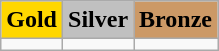<table class="wikitable">
<tr>
<td align=center style="background:gold;"> <strong>Gold</strong></td>
<td align=center style="background:silver;"> <strong>Silver</strong></td>
<td align=center style="background:#cc9966;"> <strong>Bronze</strong></td>
</tr>
<tr>
<td></td>
<td></td>
<td></td>
</tr>
</table>
